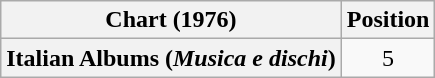<table class="wikitable plainrowheaders" style="text-align:center">
<tr>
<th scope="col">Chart (1976)</th>
<th scope="col">Position</th>
</tr>
<tr>
<th scope="row">Italian Albums (<em>Musica e dischi</em>)</th>
<td>5</td>
</tr>
</table>
